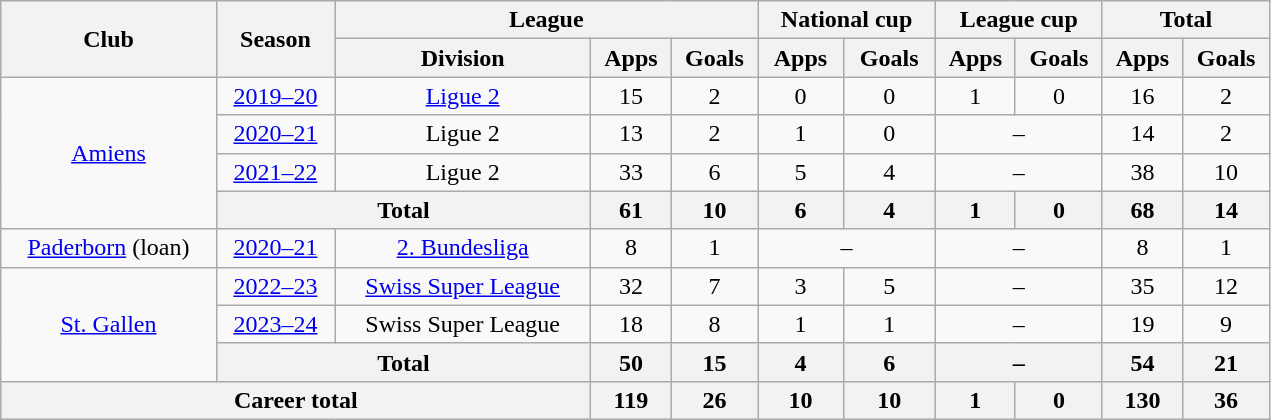<table class="wikitable" style="text-align: center" width=67%>
<tr>
<th rowspan="2">Club</th>
<th rowspan="2">Season</th>
<th colspan="3">League</th>
<th colspan="2">National cup</th>
<th colspan="2">League cup</th>
<th colspan="2">Total</th>
</tr>
<tr>
<th>Division</th>
<th>Apps</th>
<th>Goals</th>
<th>Apps</th>
<th>Goals</th>
<th>Apps</th>
<th>Goals</th>
<th>Apps</th>
<th>Goals</th>
</tr>
<tr>
<td rowspan="4"><a href='#'>Amiens</a></td>
<td><a href='#'>2019–20</a></td>
<td><a href='#'>Ligue 2</a></td>
<td>15</td>
<td>2</td>
<td>0</td>
<td>0</td>
<td>1</td>
<td>0</td>
<td>16</td>
<td>2</td>
</tr>
<tr>
<td><a href='#'>2020–21</a></td>
<td>Ligue 2</td>
<td>13</td>
<td>2</td>
<td>1</td>
<td>0</td>
<td colspan="2">–</td>
<td>14</td>
<td>2</td>
</tr>
<tr>
<td><a href='#'>2021–22</a></td>
<td>Ligue 2</td>
<td>33</td>
<td>6</td>
<td>5</td>
<td>4</td>
<td colspan="2">–</td>
<td>38</td>
<td>10</td>
</tr>
<tr>
<th colspan="2">Total</th>
<th>61</th>
<th>10</th>
<th>6</th>
<th>4</th>
<th>1</th>
<th>0</th>
<th>68</th>
<th>14</th>
</tr>
<tr>
<td><a href='#'>Paderborn</a> (loan)</td>
<td><a href='#'>2020–21</a></td>
<td><a href='#'>2. Bundesliga</a></td>
<td>8</td>
<td>1</td>
<td colspan="2">–</td>
<td colspan="2">–</td>
<td>8</td>
<td>1</td>
</tr>
<tr>
<td rowspan="3"><a href='#'>St. Gallen</a></td>
<td><a href='#'>2022–23</a></td>
<td><a href='#'>Swiss Super League</a></td>
<td>32</td>
<td>7</td>
<td>3</td>
<td>5</td>
<td colspan="2">–</td>
<td>35</td>
<td>12</td>
</tr>
<tr>
<td><a href='#'>2023–24</a></td>
<td>Swiss Super League</td>
<td>18</td>
<td>8</td>
<td>1</td>
<td>1</td>
<td colspan="2">–</td>
<td>19</td>
<td>9</td>
</tr>
<tr>
<th colspan="2">Total</th>
<th>50</th>
<th>15</th>
<th>4</th>
<th>6</th>
<th colspan="2">–</th>
<th>54</th>
<th>21</th>
</tr>
<tr>
<th colspan="3">Career total</th>
<th>119</th>
<th>26</th>
<th>10</th>
<th>10</th>
<th>1</th>
<th>0</th>
<th>130</th>
<th>36</th>
</tr>
</table>
